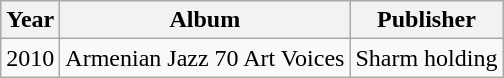<table class="wikitable">
<tr>
<th>Year</th>
<th>Album</th>
<th>Publisher</th>
</tr>
<tr>
<td>2010</td>
<td>Armenian Jazz 70 Art Voices</td>
<td>Sharm holding</td>
</tr>
</table>
